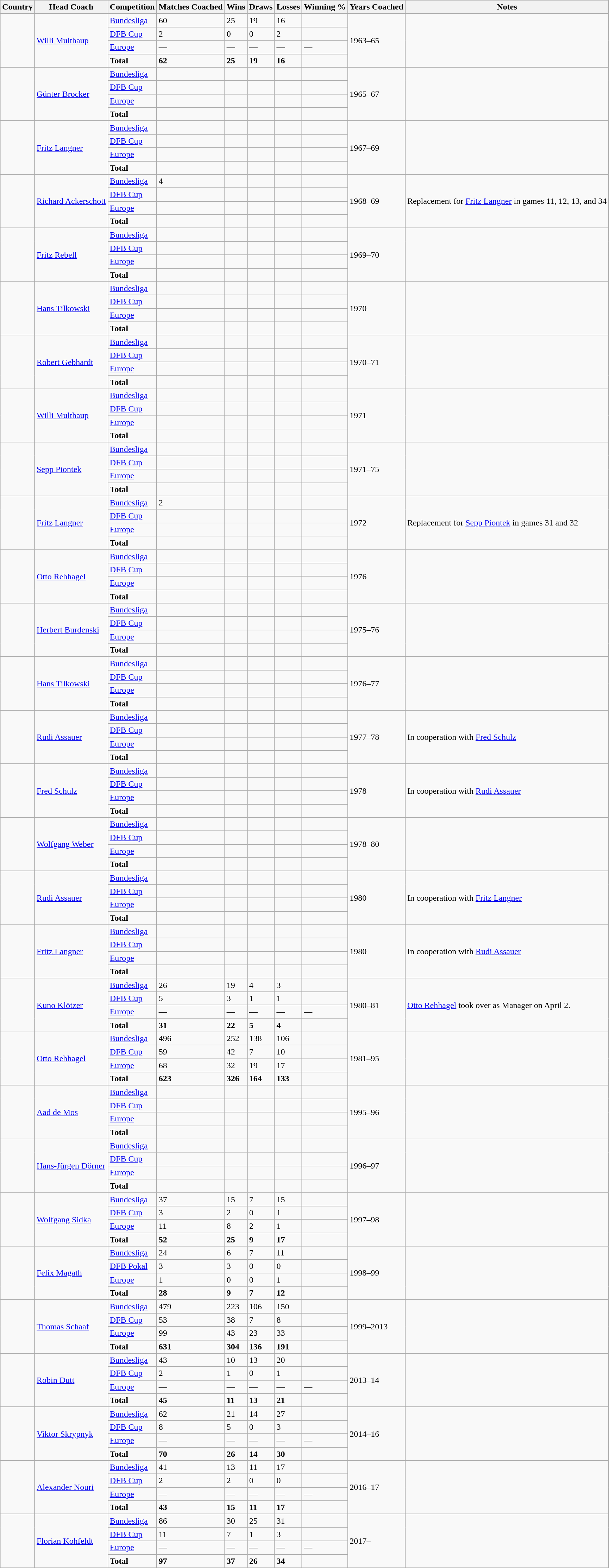<table class="wikitable">
<tr>
<th>Country</th>
<th>Head Coach</th>
<th>Competition</th>
<th>Matches Coached</th>
<th>Wins</th>
<th>Draws</th>
<th>Losses</th>
<th>Winning %</th>
<th>Years Coached</th>
<th>Notes</th>
</tr>
<tr>
<td rowspan="4"></td>
<td rowspan="4"><a href='#'>Willi Multhaup</a></td>
<td><a href='#'>Bundesliga</a></td>
<td>60</td>
<td>25</td>
<td>19</td>
<td>16</td>
<td></td>
<td rowspan="4">1963–65</td>
<td rowspan="4"></td>
</tr>
<tr>
<td><a href='#'>DFB Cup</a></td>
<td>2</td>
<td>0</td>
<td>0</td>
<td>2</td>
<td></td>
</tr>
<tr>
<td><a href='#'>Europe</a></td>
<td>—</td>
<td>—</td>
<td>—</td>
<td>—</td>
<td>—</td>
</tr>
<tr>
<td><strong>Total</strong></td>
<td><strong>62</strong></td>
<td><strong>25</strong></td>
<td><strong>19</strong></td>
<td><strong>16</strong></td>
<td><strong></strong></td>
</tr>
<tr>
<td rowspan="4"></td>
<td rowspan="4"><a href='#'>Günter Brocker</a></td>
<td><a href='#'>Bundesliga</a></td>
<td></td>
<td></td>
<td></td>
<td></td>
<td></td>
<td rowspan="4">1965–67</td>
<td rowspan="4"></td>
</tr>
<tr>
<td><a href='#'>DFB Cup</a></td>
<td></td>
<td></td>
<td></td>
<td></td>
<td></td>
</tr>
<tr>
<td><a href='#'>Europe</a></td>
<td></td>
<td></td>
<td></td>
<td></td>
<td></td>
</tr>
<tr>
<td><strong>Total</strong></td>
<td></td>
<td></td>
<td></td>
<td></td>
<td></td>
</tr>
<tr>
<td rowspan="4"></td>
<td rowspan="4"><a href='#'>Fritz Langner</a></td>
<td><a href='#'>Bundesliga</a></td>
<td></td>
<td></td>
<td></td>
<td></td>
<td></td>
<td rowspan="4">1967–69</td>
<td rowspan="4"></td>
</tr>
<tr>
<td><a href='#'>DFB Cup</a></td>
<td></td>
<td></td>
<td></td>
<td></td>
<td></td>
</tr>
<tr>
<td><a href='#'>Europe</a></td>
<td></td>
<td></td>
<td></td>
<td></td>
<td></td>
</tr>
<tr>
<td><strong>Total</strong></td>
<td></td>
<td></td>
<td></td>
<td></td>
<td></td>
</tr>
<tr>
<td rowspan="4"></td>
<td rowspan="4"><a href='#'>Richard Ackerschott</a></td>
<td><a href='#'>Bundesliga</a></td>
<td>4</td>
<td></td>
<td></td>
<td></td>
<td></td>
<td rowspan="4">1968–69</td>
<td rowspan="4">Replacement for <a href='#'>Fritz Langner</a> in games 11, 12, 13, and 34</td>
</tr>
<tr>
<td><a href='#'>DFB Cup</a></td>
<td></td>
<td></td>
<td></td>
<td></td>
<td></td>
</tr>
<tr>
<td><a href='#'>Europe</a></td>
<td></td>
<td></td>
<td></td>
<td></td>
<td></td>
</tr>
<tr>
<td><strong>Total</strong></td>
<td></td>
<td></td>
<td></td>
<td></td>
<td></td>
</tr>
<tr>
<td rowspan="4"></td>
<td rowspan="4"><a href='#'>Fritz Rebell</a></td>
<td><a href='#'>Bundesliga</a></td>
<td></td>
<td></td>
<td></td>
<td></td>
<td></td>
<td rowspan="4">1969–70</td>
<td rowspan="4"></td>
</tr>
<tr>
<td><a href='#'>DFB Cup</a></td>
<td></td>
<td></td>
<td></td>
<td></td>
<td></td>
</tr>
<tr>
<td><a href='#'>Europe</a></td>
<td></td>
<td></td>
<td></td>
<td></td>
<td></td>
</tr>
<tr>
<td><strong>Total</strong></td>
<td></td>
<td></td>
<td></td>
<td></td>
<td></td>
</tr>
<tr>
<td rowspan="4"></td>
<td rowspan="4"><a href='#'>Hans Tilkowski</a></td>
<td><a href='#'>Bundesliga</a></td>
<td></td>
<td></td>
<td></td>
<td></td>
<td></td>
<td rowspan="4">1970</td>
<td rowspan="4"></td>
</tr>
<tr>
<td><a href='#'>DFB Cup</a></td>
<td></td>
<td></td>
<td></td>
<td></td>
<td></td>
</tr>
<tr>
<td><a href='#'>Europe</a></td>
<td></td>
<td></td>
<td></td>
<td></td>
<td></td>
</tr>
<tr>
<td><strong>Total</strong></td>
<td></td>
<td></td>
<td></td>
<td></td>
<td></td>
</tr>
<tr>
<td rowspan="4"></td>
<td rowspan="4"><a href='#'>Robert Gebhardt</a></td>
<td><a href='#'>Bundesliga</a></td>
<td></td>
<td></td>
<td></td>
<td></td>
<td></td>
<td rowspan="4">1970–71</td>
<td rowspan="4"></td>
</tr>
<tr>
<td><a href='#'>DFB Cup</a></td>
<td></td>
<td></td>
<td></td>
<td></td>
<td></td>
</tr>
<tr>
<td><a href='#'>Europe</a></td>
<td></td>
<td></td>
<td></td>
<td></td>
<td></td>
</tr>
<tr>
<td><strong>Total</strong></td>
<td></td>
<td></td>
<td></td>
<td></td>
<td></td>
</tr>
<tr>
<td rowspan="4"></td>
<td rowspan="4"><a href='#'>Willi Multhaup</a></td>
<td><a href='#'>Bundesliga</a></td>
<td></td>
<td></td>
<td></td>
<td></td>
<td></td>
<td rowspan="4">1971</td>
<td rowspan="4"></td>
</tr>
<tr>
<td><a href='#'>DFB Cup</a></td>
<td></td>
<td></td>
<td></td>
<td></td>
<td></td>
</tr>
<tr>
<td><a href='#'>Europe</a></td>
<td></td>
<td></td>
<td></td>
<td></td>
<td></td>
</tr>
<tr>
<td><strong>Total</strong></td>
<td></td>
<td></td>
<td></td>
<td></td>
<td></td>
</tr>
<tr>
<td rowspan="4"></td>
<td rowspan="4"><a href='#'>Sepp Piontek</a></td>
<td><a href='#'>Bundesliga</a></td>
<td></td>
<td></td>
<td></td>
<td></td>
<td></td>
<td rowspan="4">1971–75</td>
<td rowspan="4"></td>
</tr>
<tr>
<td><a href='#'>DFB Cup</a></td>
<td></td>
<td></td>
<td></td>
<td></td>
<td></td>
</tr>
<tr>
<td><a href='#'>Europe</a></td>
<td></td>
<td></td>
<td></td>
<td></td>
<td></td>
</tr>
<tr>
<td><strong>Total</strong></td>
<td></td>
<td></td>
<td></td>
<td></td>
<td></td>
</tr>
<tr>
<td rowspan="4"></td>
<td rowspan="4"><a href='#'>Fritz Langner</a></td>
<td><a href='#'>Bundesliga</a></td>
<td>2</td>
<td></td>
<td></td>
<td></td>
<td></td>
<td rowspan="4">1972</td>
<td rowspan="4">Replacement for <a href='#'>Sepp Piontek</a> in games 31 and 32</td>
</tr>
<tr>
<td><a href='#'>DFB Cup</a></td>
<td></td>
<td></td>
<td></td>
<td></td>
<td></td>
</tr>
<tr>
<td><a href='#'>Europe</a></td>
<td></td>
<td></td>
<td></td>
<td></td>
<td></td>
</tr>
<tr>
<td><strong>Total</strong></td>
<td></td>
<td></td>
<td></td>
<td></td>
<td></td>
</tr>
<tr>
<td rowspan="4"></td>
<td rowspan="4"><a href='#'>Otto Rehhagel</a></td>
<td><a href='#'>Bundesliga</a></td>
<td></td>
<td></td>
<td></td>
<td></td>
<td></td>
<td rowspan="4">1976</td>
<td rowspan="4"></td>
</tr>
<tr>
<td><a href='#'>DFB Cup</a></td>
<td></td>
<td></td>
<td></td>
<td></td>
<td></td>
</tr>
<tr>
<td><a href='#'>Europe</a></td>
<td></td>
<td></td>
<td></td>
<td></td>
<td></td>
</tr>
<tr>
<td><strong>Total</strong></td>
<td></td>
<td></td>
<td></td>
<td></td>
<td></td>
</tr>
<tr>
<td rowspan="4"></td>
<td rowspan="4"><a href='#'>Herbert Burdenski</a></td>
<td><a href='#'>Bundesliga</a></td>
<td></td>
<td></td>
<td></td>
<td></td>
<td></td>
<td rowspan="4">1975–76</td>
<td rowspan="4"></td>
</tr>
<tr>
<td><a href='#'>DFB Cup</a></td>
<td></td>
<td></td>
<td></td>
<td></td>
<td></td>
</tr>
<tr>
<td><a href='#'>Europe</a></td>
<td></td>
<td></td>
<td></td>
<td></td>
<td></td>
</tr>
<tr>
<td><strong>Total</strong></td>
<td></td>
<td></td>
<td></td>
<td></td>
<td></td>
</tr>
<tr>
<td rowspan="4"></td>
<td rowspan="4"><a href='#'>Hans Tilkowski</a></td>
<td><a href='#'>Bundesliga</a></td>
<td></td>
<td></td>
<td></td>
<td></td>
<td></td>
<td rowspan="4">1976–77</td>
<td rowspan="4"></td>
</tr>
<tr>
<td><a href='#'>DFB Cup</a></td>
<td></td>
<td></td>
<td></td>
<td></td>
<td></td>
</tr>
<tr>
<td><a href='#'>Europe</a></td>
<td></td>
<td></td>
<td></td>
<td></td>
<td></td>
</tr>
<tr>
<td><strong>Total</strong></td>
<td></td>
<td></td>
<td></td>
<td></td>
<td></td>
</tr>
<tr>
<td rowspan="4"></td>
<td rowspan="4"><a href='#'>Rudi Assauer</a></td>
<td><a href='#'>Bundesliga</a></td>
<td></td>
<td></td>
<td></td>
<td></td>
<td></td>
<td rowspan="4">1977–78</td>
<td rowspan="4">In cooperation with <a href='#'>Fred Schulz</a></td>
</tr>
<tr>
<td><a href='#'>DFB Cup</a></td>
<td></td>
<td></td>
<td></td>
<td></td>
<td></td>
</tr>
<tr>
<td><a href='#'>Europe</a></td>
<td></td>
<td></td>
<td></td>
<td></td>
<td></td>
</tr>
<tr>
<td><strong>Total</strong></td>
<td></td>
<td></td>
<td></td>
<td></td>
<td></td>
</tr>
<tr>
<td rowspan="4"></td>
<td rowspan="4"><a href='#'>Fred Schulz</a></td>
<td><a href='#'>Bundesliga</a></td>
<td></td>
<td></td>
<td></td>
<td></td>
<td></td>
<td rowspan="4">1978</td>
<td rowspan="4">In cooperation with <a href='#'>Rudi Assauer</a></td>
</tr>
<tr>
<td><a href='#'>DFB Cup</a></td>
<td></td>
<td></td>
<td></td>
<td></td>
<td></td>
</tr>
<tr>
<td><a href='#'>Europe</a></td>
<td></td>
<td></td>
<td></td>
<td></td>
<td></td>
</tr>
<tr>
<td><strong>Total</strong></td>
<td></td>
<td></td>
<td></td>
<td></td>
<td></td>
</tr>
<tr>
<td rowspan="4"></td>
<td rowspan="4"><a href='#'>Wolfgang Weber</a></td>
<td><a href='#'>Bundesliga</a></td>
<td></td>
<td></td>
<td></td>
<td></td>
<td></td>
<td rowspan="4">1978–80</td>
<td rowspan="4"></td>
</tr>
<tr>
<td><a href='#'>DFB Cup</a></td>
<td></td>
<td></td>
<td></td>
<td></td>
<td></td>
</tr>
<tr>
<td><a href='#'>Europe</a></td>
<td></td>
<td></td>
<td></td>
<td></td>
<td></td>
</tr>
<tr>
<td><strong>Total</strong></td>
<td></td>
<td></td>
<td></td>
<td></td>
<td></td>
</tr>
<tr>
<td rowspan="4"></td>
<td rowspan="4"><a href='#'>Rudi Assauer</a></td>
<td><a href='#'>Bundesliga</a></td>
<td></td>
<td></td>
<td></td>
<td></td>
<td></td>
<td rowspan="4">1980</td>
<td rowspan="4">In cooperation with <a href='#'>Fritz Langner</a></td>
</tr>
<tr>
<td><a href='#'>DFB Cup</a></td>
<td></td>
<td></td>
<td></td>
<td></td>
<td></td>
</tr>
<tr>
<td><a href='#'>Europe</a></td>
<td></td>
<td></td>
<td></td>
<td></td>
<td></td>
</tr>
<tr>
<td><strong>Total</strong></td>
<td></td>
<td></td>
<td></td>
<td></td>
<td></td>
</tr>
<tr>
<td rowspan="4"></td>
<td rowspan="4"><a href='#'>Fritz Langner</a></td>
<td><a href='#'>Bundesliga</a></td>
<td></td>
<td></td>
<td></td>
<td></td>
<td></td>
<td rowspan="4">1980</td>
<td rowspan="4">In cooperation with <a href='#'>Rudi Assauer</a></td>
</tr>
<tr>
<td><a href='#'>DFB Cup</a></td>
<td></td>
<td></td>
<td></td>
<td></td>
<td></td>
</tr>
<tr>
<td><a href='#'>Europe</a></td>
<td></td>
<td></td>
<td></td>
<td></td>
<td></td>
</tr>
<tr>
<td><strong>Total</strong></td>
<td></td>
<td></td>
<td></td>
<td></td>
<td></td>
</tr>
<tr>
<td rowspan="4"></td>
<td rowspan="4"><a href='#'>Kuno Klötzer</a></td>
<td><a href='#'>Bundesliga</a></td>
<td>26</td>
<td>19</td>
<td>4</td>
<td>3</td>
<td></td>
<td rowspan="4">1980–81</td>
<td rowspan="4"><a href='#'>Otto Rehhagel</a> took over as Manager on April 2.</td>
</tr>
<tr>
<td><a href='#'>DFB Cup</a></td>
<td>5</td>
<td>3</td>
<td>1</td>
<td>1</td>
<td></td>
</tr>
<tr>
<td><a href='#'>Europe</a></td>
<td>—</td>
<td>—</td>
<td>—</td>
<td>—</td>
<td>—</td>
</tr>
<tr>
<td><strong>Total</strong></td>
<td><strong>31</strong></td>
<td><strong>22</strong></td>
<td><strong>5</strong></td>
<td><strong>4</strong></td>
<td><strong></strong></td>
</tr>
<tr>
<td rowspan="4"></td>
<td rowspan="4"><a href='#'>Otto Rehhagel</a></td>
<td><a href='#'>Bundesliga</a></td>
<td>496</td>
<td>252</td>
<td>138</td>
<td>106</td>
<td></td>
<td rowspan="4">1981–95</td>
<td rowspan="4"></td>
</tr>
<tr>
<td><a href='#'>DFB Cup</a></td>
<td>59</td>
<td>42</td>
<td>7</td>
<td>10</td>
<td></td>
</tr>
<tr>
<td><a href='#'>Europe</a></td>
<td>68</td>
<td>32</td>
<td>19</td>
<td>17</td>
<td></td>
</tr>
<tr>
<td><strong>Total</strong></td>
<td><strong>623</strong></td>
<td><strong>326</strong></td>
<td><strong>164</strong></td>
<td><strong>133</strong></td>
<td><strong></strong></td>
</tr>
<tr>
<td rowspan="4"></td>
<td rowspan="4"><a href='#'>Aad de Mos</a></td>
<td><a href='#'>Bundesliga</a></td>
<td></td>
<td></td>
<td></td>
<td></td>
<td></td>
<td rowspan="4">1995–96</td>
<td rowspan="4"></td>
</tr>
<tr>
<td><a href='#'>DFB Cup</a></td>
<td></td>
<td></td>
<td></td>
<td></td>
<td></td>
</tr>
<tr>
<td><a href='#'>Europe</a></td>
<td></td>
<td></td>
<td></td>
<td></td>
<td></td>
</tr>
<tr>
<td><strong>Total</strong></td>
<td></td>
<td></td>
<td></td>
<td></td>
<td></td>
</tr>
<tr>
<td rowspan="4"></td>
<td rowspan="4"><a href='#'>Hans-Jürgen Dörner</a></td>
<td><a href='#'>Bundesliga</a></td>
<td></td>
<td></td>
<td></td>
<td></td>
<td></td>
<td rowspan="4">1996–97</td>
<td rowspan="4"></td>
</tr>
<tr>
<td><a href='#'>DFB Cup</a></td>
<td></td>
<td></td>
<td></td>
<td></td>
<td></td>
</tr>
<tr>
<td><a href='#'>Europe</a></td>
<td></td>
<td></td>
<td></td>
<td></td>
<td></td>
</tr>
<tr>
<td><strong>Total</strong></td>
<td></td>
<td></td>
<td></td>
<td></td>
<td></td>
</tr>
<tr>
<td rowspan="4"></td>
<td rowspan="4"><a href='#'>Wolfgang Sidka</a></td>
<td><a href='#'>Bundesliga</a></td>
<td>37</td>
<td>15</td>
<td>7</td>
<td>15</td>
<td></td>
<td rowspan="4">1997–98</td>
<td rowspan="4"></td>
</tr>
<tr>
<td><a href='#'>DFB Cup</a></td>
<td>3</td>
<td>2</td>
<td>0</td>
<td>1</td>
<td></td>
</tr>
<tr>
<td><a href='#'>Europe</a></td>
<td>11</td>
<td>8</td>
<td>2</td>
<td>1</td>
<td></td>
</tr>
<tr>
<td><strong>Total</strong></td>
<td><strong>52</strong></td>
<td><strong>25</strong></td>
<td><strong>9</strong></td>
<td><strong>17</strong></td>
<td><strong></strong></td>
</tr>
<tr>
<td rowspan="4"></td>
<td rowspan="4"><a href='#'>Felix Magath</a></td>
<td><a href='#'>Bundesliga</a></td>
<td>24</td>
<td>6</td>
<td>7</td>
<td>11</td>
<td></td>
<td rowspan="4">1998–99</td>
<td rowspan="4"></td>
</tr>
<tr>
<td><a href='#'>DFB Pokal</a></td>
<td>3</td>
<td>3</td>
<td>0</td>
<td>0</td>
<td></td>
</tr>
<tr>
<td><a href='#'>Europe</a></td>
<td>1</td>
<td>0</td>
<td>0</td>
<td>1</td>
<td></td>
</tr>
<tr>
<td><strong>Total</strong></td>
<td><strong>28</strong></td>
<td><strong>9</strong></td>
<td><strong>7</strong></td>
<td><strong>12</strong></td>
<td><strong></strong></td>
</tr>
<tr>
<td rowspan="4"></td>
<td rowspan="4"><a href='#'>Thomas Schaaf</a></td>
<td><a href='#'>Bundesliga</a></td>
<td>479</td>
<td>223</td>
<td>106</td>
<td>150</td>
<td></td>
<td rowspan="4">1999–2013</td>
<td rowspan="4"></td>
</tr>
<tr>
<td><a href='#'>DFB Cup</a></td>
<td>53</td>
<td>38</td>
<td>7</td>
<td>8</td>
<td></td>
</tr>
<tr>
<td><a href='#'>Europe</a></td>
<td>99</td>
<td>43</td>
<td>23</td>
<td>33</td>
<td></td>
</tr>
<tr>
<td><strong>Total</strong></td>
<td><strong>631</strong></td>
<td><strong>304</strong></td>
<td><strong>136</strong></td>
<td><strong>191</strong></td>
<td><strong></strong></td>
</tr>
<tr>
<td rowspan="4"></td>
<td rowspan="4"><a href='#'>Robin Dutt</a></td>
<td><a href='#'>Bundesliga</a></td>
<td>43</td>
<td>10</td>
<td>13</td>
<td>20</td>
<td></td>
<td rowspan="4">2013–14</td>
<td rowspan="4"></td>
</tr>
<tr>
<td><a href='#'>DFB Cup</a></td>
<td>2</td>
<td>1</td>
<td>0</td>
<td>1</td>
<td></td>
</tr>
<tr>
<td><a href='#'>Europe</a></td>
<td>—</td>
<td>—</td>
<td>—</td>
<td>—</td>
<td>—</td>
</tr>
<tr>
<td><strong>Total</strong></td>
<td><strong>45</strong></td>
<td><strong>11</strong></td>
<td><strong>13</strong></td>
<td><strong>21</strong></td>
<td><strong></strong></td>
</tr>
<tr>
<td rowspan="4"></td>
<td rowspan="4"><a href='#'>Viktor Skrypnyk</a></td>
<td><a href='#'>Bundesliga</a></td>
<td>62</td>
<td>21</td>
<td>14</td>
<td>27</td>
<td></td>
<td rowspan="4">2014–16</td>
<td rowspan="4"></td>
</tr>
<tr>
<td><a href='#'>DFB Cup</a></td>
<td>8</td>
<td>5</td>
<td>0</td>
<td>3</td>
<td></td>
</tr>
<tr>
<td><a href='#'>Europe</a></td>
<td>—</td>
<td>—</td>
<td>—</td>
<td>—</td>
<td>—</td>
</tr>
<tr>
<td><strong>Total</strong></td>
<td><strong>70</strong></td>
<td><strong>26</strong></td>
<td><strong>14</strong></td>
<td><strong>30</strong></td>
<td><strong></strong></td>
</tr>
<tr>
<td rowspan="4"></td>
<td rowspan="4"><a href='#'>Alexander Nouri</a></td>
<td><a href='#'>Bundesliga</a></td>
<td>41</td>
<td>13</td>
<td>11</td>
<td>17</td>
<td></td>
<td rowspan="4">2016–17</td>
<td rowspan="4"></td>
</tr>
<tr>
<td><a href='#'>DFB Cup</a></td>
<td>2</td>
<td>2</td>
<td>0</td>
<td>0</td>
<td></td>
</tr>
<tr>
<td><a href='#'>Europe</a></td>
<td>—</td>
<td>—</td>
<td>—</td>
<td>—</td>
<td>—</td>
</tr>
<tr>
<td><strong>Total</strong></td>
<td><strong>43</strong></td>
<td><strong>15</strong></td>
<td><strong>11</strong></td>
<td><strong>17</strong></td>
<td><strong></strong></td>
</tr>
<tr>
<td rowspan="4"></td>
<td rowspan="4"><a href='#'>Florian Kohfeldt</a></td>
<td><a href='#'>Bundesliga</a></td>
<td>86</td>
<td>30</td>
<td>25</td>
<td>31</td>
<td></td>
<td rowspan="4">2017–</td>
<td rowspan="4"></td>
</tr>
<tr>
<td><a href='#'>DFB Cup</a></td>
<td>11</td>
<td>7</td>
<td>1</td>
<td>3</td>
<td></td>
</tr>
<tr>
<td><a href='#'>Europe</a></td>
<td>—</td>
<td>—</td>
<td>—</td>
<td>—</td>
<td>—</td>
</tr>
<tr>
<td><strong>Total</strong></td>
<td><strong>97</strong></td>
<td><strong>37</strong></td>
<td><strong>26</strong></td>
<td><strong>34</strong></td>
<td><strong></strong></td>
</tr>
</table>
